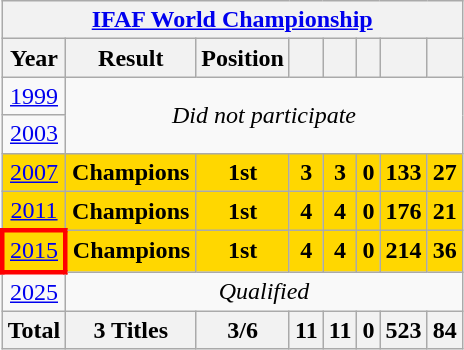<table class="wikitable" style="text-align: center;">
<tr>
<th colspan="8"><a href='#'>IFAF World Championship</a></th>
</tr>
<tr>
<th>Year</th>
<th>Result</th>
<th>Position</th>
<th></th>
<th></th>
<th></th>
<th></th>
<th></th>
</tr>
<tr>
<td> <a href='#'>1999</a></td>
<td colspan=7 rowspan=2><em>Did not participate</em></td>
</tr>
<tr>
<td> <a href='#'>2003</a></td>
</tr>
<tr bgcolor=gold>
<td> <a href='#'>2007</a></td>
<td><strong>Champions</strong></td>
<td><strong>1st</strong></td>
<td><strong>3</strong></td>
<td><strong>3</strong></td>
<td><strong>0</strong></td>
<td><strong>133</strong></td>
<td><strong>27</strong></td>
</tr>
<tr bgcolor=gold>
<td> <a href='#'>2011</a></td>
<td><strong>Champions</strong></td>
<td><strong>1st</strong></td>
<td><strong>4</strong></td>
<td><strong>4</strong></td>
<td><strong>0</strong></td>
<td><strong>176</strong></td>
<td><strong>21</strong></td>
</tr>
<tr bgcolor=gold>
<td style="border: 3px solid red"> <a href='#'>2015</a></td>
<td><strong>Champions</strong></td>
<td><strong>1st</strong></td>
<td><strong>4</strong></td>
<td><strong>4</strong></td>
<td><strong>0</strong></td>
<td><strong>214</strong></td>
<td><strong>36</strong></td>
</tr>
<tr>
<td> <a href='#'>2025</a></td>
<td colspan=7><em>Qualified</em></td>
</tr>
<tr>
<th>Total</th>
<th>3 Titles</th>
<th>3/6</th>
<th>11</th>
<th>11</th>
<th>0</th>
<th>523</th>
<th>84</th>
</tr>
</table>
